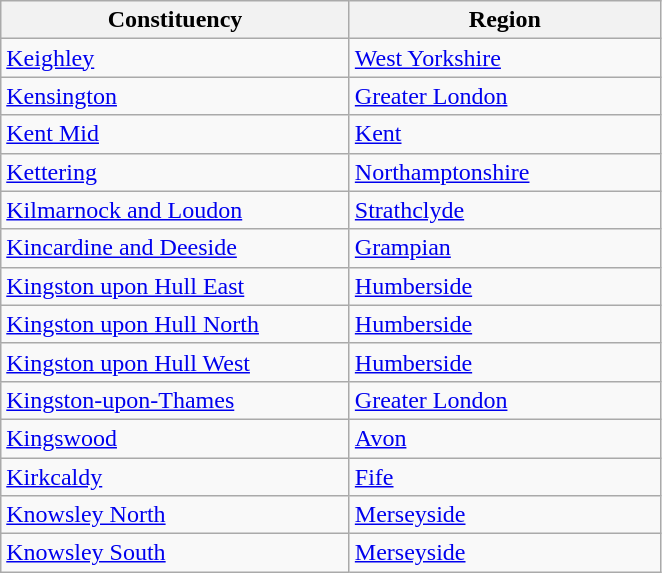<table class="wikitable">
<tr>
<th width="225px">Constituency</th>
<th width="200px">Region</th>
</tr>
<tr>
<td><a href='#'>Keighley</a></td>
<td><a href='#'>West Yorkshire</a></td>
</tr>
<tr>
<td><a href='#'>Kensington</a></td>
<td><a href='#'>Greater London</a></td>
</tr>
<tr>
<td><a href='#'>Kent Mid</a></td>
<td><a href='#'>Kent</a></td>
</tr>
<tr>
<td><a href='#'>Kettering</a></td>
<td><a href='#'>Northamptonshire</a></td>
</tr>
<tr>
<td><a href='#'>Kilmarnock and Loudon</a></td>
<td><a href='#'>Strathclyde</a></td>
</tr>
<tr>
<td><a href='#'>Kincardine and Deeside</a></td>
<td><a href='#'>Grampian</a></td>
</tr>
<tr>
<td><a href='#'>Kingston upon Hull East</a></td>
<td align="left"><a href='#'>Humberside</a></td>
</tr>
<tr>
<td><a href='#'>Kingston upon Hull North</a></td>
<td align="left"><a href='#'>Humberside</a></td>
</tr>
<tr>
<td><a href='#'>Kingston upon Hull West</a></td>
<td align="left"><a href='#'>Humberside</a></td>
</tr>
<tr>
<td><a href='#'>Kingston-upon-Thames</a></td>
<td><a href='#'>Greater London</a></td>
</tr>
<tr>
<td><a href='#'>Kingswood</a></td>
<td><a href='#'>Avon</a></td>
</tr>
<tr>
<td><a href='#'>Kirkcaldy</a></td>
<td><a href='#'>Fife</a></td>
</tr>
<tr>
<td><a href='#'>Knowsley North</a></td>
<td><a href='#'>Merseyside</a></td>
</tr>
<tr>
<td><a href='#'>Knowsley South</a></td>
<td><a href='#'>Merseyside</a></td>
</tr>
</table>
